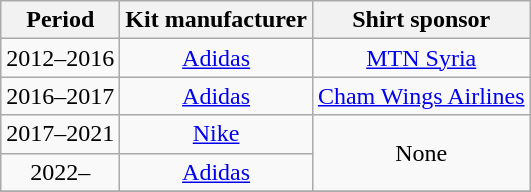<table class="wikitable" style="text-align: center">
<tr>
<th>Period</th>
<th>Kit manufacturer</th>
<th>Shirt sponsor</th>
</tr>
<tr>
<td>2012–2016</td>
<td rowspan=1><a href='#'>Adidas</a></td>
<td><a href='#'>MTN Syria</a></td>
</tr>
<tr>
<td>2016–2017</td>
<td><a href='#'>Adidas</a></td>
<td><a href='#'>Cham Wings Airlines</a></td>
</tr>
<tr>
<td>2017–2021</td>
<td><a href='#'>Nike</a></td>
<td rowspan=2>None</td>
</tr>
<tr>
<td>2022–</td>
<td><a href='#'>Adidas</a></td>
</tr>
<tr>
</tr>
</table>
